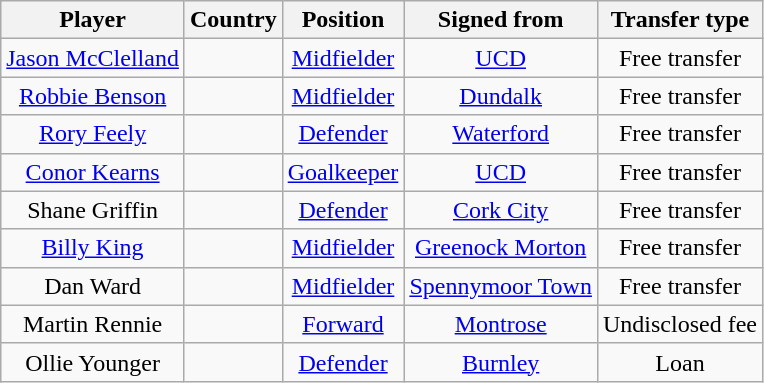<table class="wikitable" style="text-align:center">
<tr>
<th>Player</th>
<th>Country</th>
<th>Position</th>
<th>Signed from</th>
<th>Transfer type</th>
</tr>
<tr>
<td><a href='#'>Jason McClelland</a></td>
<td></td>
<td><a href='#'>Midfielder</a></td>
<td> <a href='#'>UCD</a></td>
<td>Free transfer</td>
</tr>
<tr>
<td><a href='#'>Robbie Benson</a></td>
<td></td>
<td><a href='#'>Midfielder</a></td>
<td> <a href='#'>Dundalk</a></td>
<td>Free transfer</td>
</tr>
<tr>
<td><a href='#'>Rory Feely</a></td>
<td></td>
<td><a href='#'>Defender</a></td>
<td> <a href='#'>Waterford</a></td>
<td>Free transfer</td>
</tr>
<tr>
<td><a href='#'>Conor Kearns</a></td>
<td></td>
<td><a href='#'>Goalkeeper</a></td>
<td> <a href='#'>UCD</a></td>
<td>Free transfer</td>
</tr>
<tr>
<td>Shane Griffin</td>
<td></td>
<td><a href='#'>Defender</a></td>
<td> <a href='#'>Cork City</a></td>
<td>Free transfer</td>
</tr>
<tr>
<td><a href='#'>Billy King</a></td>
<td></td>
<td><a href='#'>Midfielder</a></td>
<td> <a href='#'>Greenock Morton</a></td>
<td>Free transfer</td>
</tr>
<tr>
<td>Dan Ward</td>
<td></td>
<td><a href='#'>Midfielder</a></td>
<td> <a href='#'>Spennymoor Town</a></td>
<td>Free transfer</td>
</tr>
<tr>
<td>Martin Rennie</td>
<td></td>
<td><a href='#'>Forward</a></td>
<td> <a href='#'>Montrose</a></td>
<td>Undisclosed fee</td>
</tr>
<tr>
<td>Ollie Younger</td>
<td></td>
<td><a href='#'>Defender</a></td>
<td> <a href='#'>Burnley</a></td>
<td>Loan</td>
</tr>
</table>
